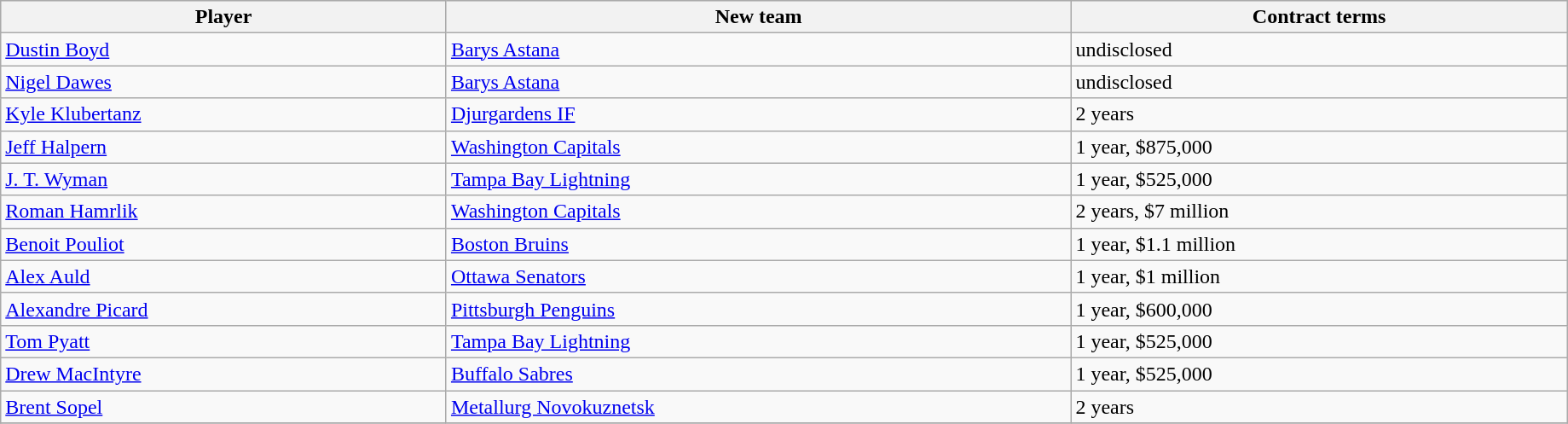<table class="wikitable" style="width:97%;">
<tr style="text-align:center; background:#ddd;">
<th>Player</th>
<th>New team</th>
<th>Contract terms</th>
</tr>
<tr>
<td><a href='#'>Dustin Boyd</a></td>
<td><a href='#'>Barys Astana</a></td>
<td>undisclosed</td>
</tr>
<tr>
<td><a href='#'>Nigel Dawes</a></td>
<td><a href='#'>Barys Astana</a></td>
<td>undisclosed</td>
</tr>
<tr>
<td><a href='#'>Kyle Klubertanz</a></td>
<td><a href='#'>Djurgardens IF</a></td>
<td>2 years</td>
</tr>
<tr>
<td><a href='#'>Jeff Halpern</a></td>
<td><a href='#'>Washington Capitals</a></td>
<td>1 year, $875,000</td>
</tr>
<tr>
<td><a href='#'>J. T. Wyman</a></td>
<td><a href='#'>Tampa Bay Lightning</a></td>
<td>1 year, $525,000</td>
</tr>
<tr>
<td><a href='#'>Roman Hamrlik</a></td>
<td><a href='#'>Washington Capitals</a></td>
<td>2 years, $7 million</td>
</tr>
<tr>
<td><a href='#'>Benoit Pouliot</a></td>
<td><a href='#'>Boston Bruins</a></td>
<td>1 year, $1.1 million</td>
</tr>
<tr>
<td><a href='#'>Alex Auld</a></td>
<td><a href='#'>Ottawa Senators</a></td>
<td>1 year, $1 million</td>
</tr>
<tr>
<td><a href='#'>Alexandre Picard</a></td>
<td><a href='#'>Pittsburgh Penguins</a></td>
<td>1 year, $600,000</td>
</tr>
<tr>
<td><a href='#'>Tom Pyatt</a></td>
<td><a href='#'>Tampa Bay Lightning</a></td>
<td>1 year, $525,000</td>
</tr>
<tr>
<td><a href='#'>Drew MacIntyre</a></td>
<td><a href='#'>Buffalo Sabres</a></td>
<td>1 year, $525,000</td>
</tr>
<tr>
<td><a href='#'>Brent Sopel</a></td>
<td><a href='#'>Metallurg Novokuznetsk</a></td>
<td>2 years</td>
</tr>
<tr>
</tr>
</table>
